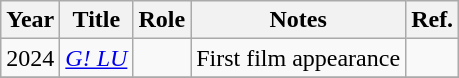<table class="wikitable sortable">
<tr>
<th>Year</th>
<th>Title</th>
<th>Role</th>
<th class="unsortable">Notes</th>
<th class="unsortable">Ref.</th>
</tr>
<tr>
<td>2024</td>
<td><em><a href='#'>G! LU</a></em></td>
<td></td>
<td>First film appearance</td>
<td></td>
</tr>
<tr>
</tr>
</table>
